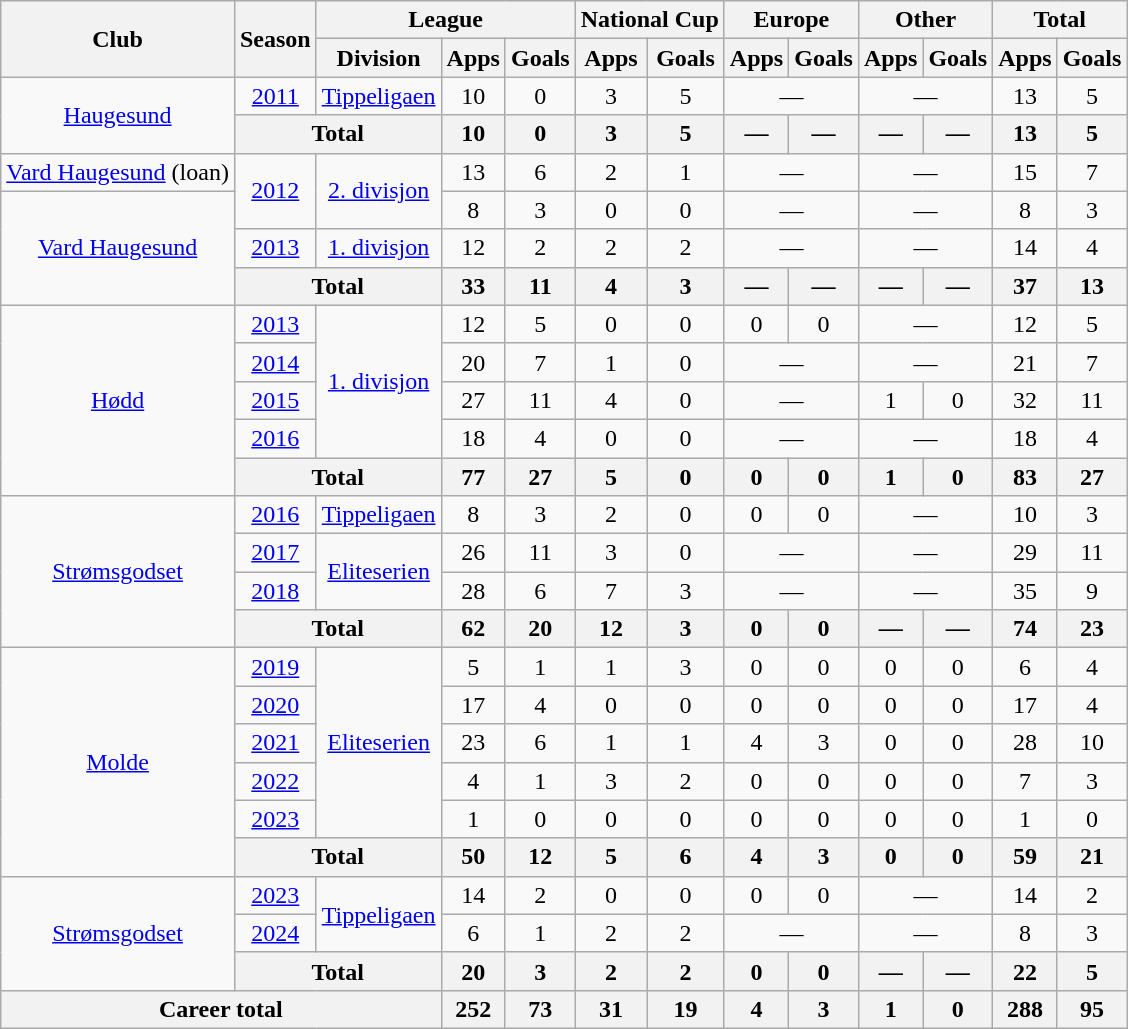<table class="wikitable" style="text-align: center;">
<tr>
<th rowspan="2">Club</th>
<th rowspan="2">Season</th>
<th colspan="3">League</th>
<th colspan="2">National Cup</th>
<th colspan="2">Europe</th>
<th colspan="2">Other</th>
<th colspan="2">Total</th>
</tr>
<tr>
<th>Division</th>
<th>Apps</th>
<th>Goals</th>
<th>Apps</th>
<th>Goals</th>
<th>Apps</th>
<th>Goals</th>
<th>Apps</th>
<th>Goals</th>
<th>Apps</th>
<th>Goals</th>
</tr>
<tr>
<td rowspan="2"><a href='#'>Haugesund</a></td>
<td><a href='#'>2011</a></td>
<td rowspan="1"><a href='#'>Tippeligaen</a></td>
<td>10</td>
<td>0</td>
<td>3</td>
<td>5</td>
<td colspan="2">—</td>
<td colspan="2">—</td>
<td>13</td>
<td>5</td>
</tr>
<tr>
<th colspan="2">Total</th>
<th>10</th>
<th>0</th>
<th>3</th>
<th>5</th>
<th>—</th>
<th>—</th>
<th>—</th>
<th>—</th>
<th>13</th>
<th>5</th>
</tr>
<tr>
<td rowspan="1"><a href='#'>Vard Haugesund</a> (loan)</td>
<td rowspan="2"><a href='#'>2012</a></td>
<td rowspan="2"><a href='#'>2. divisjon</a></td>
<td>13</td>
<td>6</td>
<td>2</td>
<td>1</td>
<td colspan="2">—</td>
<td colspan="2">—</td>
<td>15</td>
<td>7</td>
</tr>
<tr>
<td rowspan="3"><a href='#'>Vard Haugesund</a></td>
<td>8</td>
<td>3</td>
<td>0</td>
<td>0</td>
<td colspan="2">—</td>
<td colspan="2">—</td>
<td>8</td>
<td>3</td>
</tr>
<tr>
<td><a href='#'>2013</a></td>
<td><a href='#'>1. divisjon</a></td>
<td>12</td>
<td>2</td>
<td>2</td>
<td>2</td>
<td colspan="2">—</td>
<td colspan="2">—</td>
<td>14</td>
<td>4</td>
</tr>
<tr>
<th colspan="2">Total</th>
<th>33</th>
<th>11</th>
<th>4</th>
<th>3</th>
<th>—</th>
<th>—</th>
<th>—</th>
<th>—</th>
<th>37</th>
<th>13</th>
</tr>
<tr>
<td rowspan="5"><a href='#'>Hødd</a></td>
<td><a href='#'>2013</a></td>
<td rowspan="4"><a href='#'>1. divisjon</a></td>
<td>12</td>
<td>5</td>
<td>0</td>
<td>0</td>
<td>0</td>
<td>0</td>
<td colspan="2">—</td>
<td>12</td>
<td>5</td>
</tr>
<tr>
<td><a href='#'>2014</a></td>
<td>20</td>
<td>7</td>
<td>1</td>
<td>0</td>
<td colspan="2">—</td>
<td colspan="2">—</td>
<td>21</td>
<td>7</td>
</tr>
<tr>
<td><a href='#'>2015</a></td>
<td>27</td>
<td>11</td>
<td>4</td>
<td>0</td>
<td colspan="2">—</td>
<td>1</td>
<td>0</td>
<td>32</td>
<td>11</td>
</tr>
<tr>
<td><a href='#'>2016</a></td>
<td>18</td>
<td>4</td>
<td>0</td>
<td>0</td>
<td colspan="2">—</td>
<td colspan="2">—</td>
<td>18</td>
<td>4</td>
</tr>
<tr>
<th colspan="2">Total</th>
<th>77</th>
<th>27</th>
<th>5</th>
<th>0</th>
<th>0</th>
<th>0</th>
<th>1</th>
<th>0</th>
<th>83</th>
<th>27</th>
</tr>
<tr>
<td rowspan="4"><a href='#'>Strømsgodset</a></td>
<td><a href='#'>2016</a></td>
<td rowspan="1"><a href='#'>Tippeligaen</a></td>
<td>8</td>
<td>3</td>
<td>2</td>
<td>0</td>
<td>0</td>
<td>0</td>
<td colspan="2">—</td>
<td>10</td>
<td>3</td>
</tr>
<tr>
<td><a href='#'>2017</a></td>
<td rowspan="2"><a href='#'>Eliteserien</a></td>
<td>26</td>
<td>11</td>
<td>3</td>
<td>0</td>
<td colspan="2">—</td>
<td colspan="2">—</td>
<td>29</td>
<td>11</td>
</tr>
<tr>
<td><a href='#'>2018</a></td>
<td>28</td>
<td>6</td>
<td>7</td>
<td>3</td>
<td colspan="2">—</td>
<td colspan="2">—</td>
<td>35</td>
<td>9</td>
</tr>
<tr>
<th colspan="2">Total</th>
<th>62</th>
<th>20</th>
<th>12</th>
<th>3</th>
<th>0</th>
<th>0</th>
<th>—</th>
<th>—</th>
<th>74</th>
<th>23</th>
</tr>
<tr>
<td rowspan="6"><a href='#'>Molde</a></td>
<td><a href='#'>2019</a></td>
<td rowspan="5"><a href='#'>Eliteserien</a></td>
<td>5</td>
<td>1</td>
<td>1</td>
<td>3</td>
<td>0</td>
<td>0</td>
<td>0</td>
<td>0</td>
<td>6</td>
<td>4</td>
</tr>
<tr>
<td><a href='#'>2020</a></td>
<td>17</td>
<td>4</td>
<td>0</td>
<td>0</td>
<td>0</td>
<td>0</td>
<td>0</td>
<td>0</td>
<td>17</td>
<td>4</td>
</tr>
<tr>
<td><a href='#'>2021</a></td>
<td>23</td>
<td>6</td>
<td>1</td>
<td>1</td>
<td>4</td>
<td>3</td>
<td>0</td>
<td>0</td>
<td>28</td>
<td>10</td>
</tr>
<tr>
<td><a href='#'>2022</a></td>
<td>4</td>
<td>1</td>
<td>3</td>
<td>2</td>
<td>0</td>
<td>0</td>
<td>0</td>
<td>0</td>
<td>7</td>
<td>3</td>
</tr>
<tr>
<td><a href='#'>2023</a></td>
<td>1</td>
<td>0</td>
<td>0</td>
<td>0</td>
<td>0</td>
<td>0</td>
<td>0</td>
<td>0</td>
<td>1</td>
<td>0</td>
</tr>
<tr>
<th colspan="2">Total</th>
<th>50</th>
<th>12</th>
<th>5</th>
<th>6</th>
<th>4</th>
<th>3</th>
<th>0</th>
<th>0</th>
<th>59</th>
<th>21</th>
</tr>
<tr>
<td rowspan="3"><a href='#'>Strømsgodset</a></td>
<td><a href='#'>2023</a></td>
<td rowspan="2"><a href='#'>Tippeligaen</a></td>
<td>14</td>
<td>2</td>
<td>0</td>
<td>0</td>
<td>0</td>
<td>0</td>
<td colspan="2">—</td>
<td>14</td>
<td>2</td>
</tr>
<tr>
<td><a href='#'>2024</a></td>
<td>6</td>
<td>1</td>
<td>2</td>
<td>2</td>
<td colspan="2">—</td>
<td colspan="2">—</td>
<td>8</td>
<td>3</td>
</tr>
<tr>
<th colspan="2">Total</th>
<th>20</th>
<th>3</th>
<th>2</th>
<th>2</th>
<th>0</th>
<th>0</th>
<th>—</th>
<th>—</th>
<th>22</th>
<th>5</th>
</tr>
<tr>
<th colspan="3">Career total</th>
<th>252</th>
<th>73</th>
<th>31</th>
<th>19</th>
<th>4</th>
<th>3</th>
<th>1</th>
<th>0</th>
<th>288</th>
<th>95</th>
</tr>
</table>
